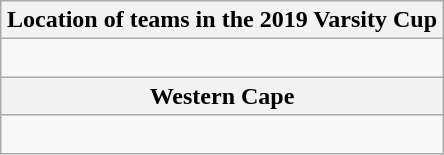<table class="wikitable floatright" style="text-align:right; margin: 1em auto;">
<tr>
<th colspan="100%">Location of teams in the 2019 Varsity Cup</th>
</tr>
<tr>
<td><br></td>
</tr>
<tr>
<th>Western Cape</th>
</tr>
<tr>
<td><br></td>
</tr>
</table>
